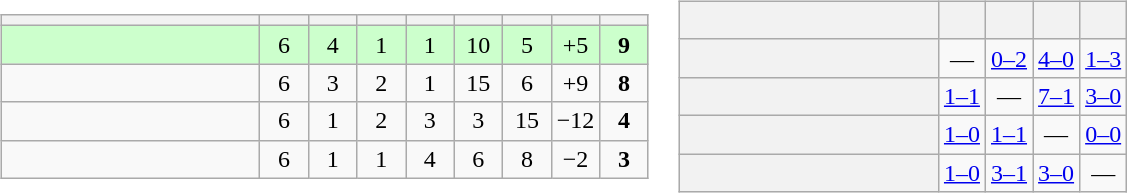<table>
<tr>
<td><br><table class="wikitable" style="text-align:center">
<tr>
<th width=165></th>
<th width=25></th>
<th width=25></th>
<th width=25></th>
<th width=25></th>
<th width=25></th>
<th width=25></th>
<th width=25></th>
<th width=25></th>
</tr>
<tr bgcolor="#ccffcc">
<td align="left"></td>
<td>6</td>
<td>4</td>
<td>1</td>
<td>1</td>
<td>10</td>
<td>5</td>
<td>+5</td>
<td><strong>9</strong></td>
</tr>
<tr>
<td align="left"></td>
<td>6</td>
<td>3</td>
<td>2</td>
<td>1</td>
<td>15</td>
<td>6</td>
<td>+9</td>
<td><strong>8</strong></td>
</tr>
<tr>
<td align="left"></td>
<td>6</td>
<td>1</td>
<td>2</td>
<td>3</td>
<td>3</td>
<td>15</td>
<td>−12</td>
<td><strong>4</strong></td>
</tr>
<tr>
<td align="left"></td>
<td>6</td>
<td>1</td>
<td>1</td>
<td>4</td>
<td>6</td>
<td>8</td>
<td>−2</td>
<td><strong>3</strong></td>
</tr>
</table>
</td>
<td><br><table class="wikitable" style="text-align:center">
<tr>
<th width=165> </th>
<th></th>
<th></th>
<th></th>
<th></th>
</tr>
<tr>
<th style="text-align:right"></th>
<td>—</td>
<td><a href='#'>0–2</a></td>
<td><a href='#'>4–0</a></td>
<td><a href='#'>1–3</a></td>
</tr>
<tr>
<th style="text-align:right"></th>
<td><a href='#'>1–1</a></td>
<td>—</td>
<td><a href='#'>7–1</a></td>
<td><a href='#'>3–0</a></td>
</tr>
<tr>
<th style="text-align:right"></th>
<td><a href='#'>1–0</a></td>
<td><a href='#'>1–1</a></td>
<td>—</td>
<td><a href='#'>0–0</a></td>
</tr>
<tr>
<th style="text-align:right"></th>
<td><a href='#'>1–0</a></td>
<td><a href='#'>3–1</a></td>
<td><a href='#'>3–0</a></td>
<td>—</td>
</tr>
</table>
</td>
</tr>
</table>
